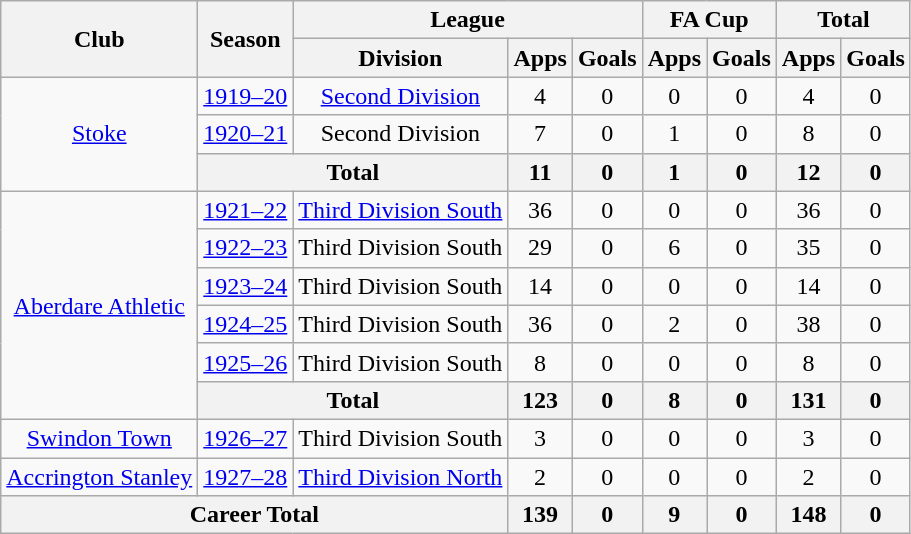<table class="wikitable" style="text-align:center">
<tr>
<th rowspan="2">Club</th>
<th rowspan="2">Season</th>
<th colspan="3">League</th>
<th colspan="2">FA Cup</th>
<th colspan="2">Total</th>
</tr>
<tr>
<th>Division</th>
<th>Apps</th>
<th>Goals</th>
<th>Apps</th>
<th>Goals</th>
<th>Apps</th>
<th>Goals</th>
</tr>
<tr>
<td rowspan="3"><a href='#'>Stoke</a></td>
<td><a href='#'>1919–20</a></td>
<td><a href='#'>Second Division</a></td>
<td>4</td>
<td>0</td>
<td>0</td>
<td>0</td>
<td>4</td>
<td>0</td>
</tr>
<tr>
<td><a href='#'>1920–21</a></td>
<td>Second Division</td>
<td>7</td>
<td>0</td>
<td>1</td>
<td>0</td>
<td>8</td>
<td>0</td>
</tr>
<tr>
<th colspan=2>Total</th>
<th>11</th>
<th>0</th>
<th>1</th>
<th>0</th>
<th>12</th>
<th>0</th>
</tr>
<tr>
<td rowspan="6"><a href='#'>Aberdare Athletic</a></td>
<td><a href='#'>1921–22</a></td>
<td><a href='#'>Third Division South</a></td>
<td>36</td>
<td>0</td>
<td>0</td>
<td>0</td>
<td>36</td>
<td>0</td>
</tr>
<tr>
<td><a href='#'>1922–23</a></td>
<td>Third Division South</td>
<td>29</td>
<td>0</td>
<td>6</td>
<td>0</td>
<td>35</td>
<td>0</td>
</tr>
<tr>
<td><a href='#'>1923–24</a></td>
<td>Third Division South</td>
<td>14</td>
<td>0</td>
<td>0</td>
<td>0</td>
<td>14</td>
<td>0</td>
</tr>
<tr>
<td><a href='#'>1924–25</a></td>
<td>Third Division South</td>
<td>36</td>
<td>0</td>
<td>2</td>
<td>0</td>
<td>38</td>
<td>0</td>
</tr>
<tr>
<td><a href='#'>1925–26</a></td>
<td>Third Division South</td>
<td>8</td>
<td>0</td>
<td>0</td>
<td>0</td>
<td>8</td>
<td>0</td>
</tr>
<tr>
<th colspan=2>Total</th>
<th>123</th>
<th>0</th>
<th>8</th>
<th>0</th>
<th>131</th>
<th>0</th>
</tr>
<tr>
<td><a href='#'>Swindon Town</a></td>
<td><a href='#'>1926–27</a></td>
<td>Third Division South</td>
<td>3</td>
<td>0</td>
<td>0</td>
<td>0</td>
<td>3</td>
<td>0</td>
</tr>
<tr>
<td><a href='#'>Accrington Stanley</a></td>
<td><a href='#'>1927–28</a></td>
<td><a href='#'>Third Division North</a></td>
<td>2</td>
<td>0</td>
<td>0</td>
<td>0</td>
<td>2</td>
<td>0</td>
</tr>
<tr>
<th colspan="3">Career Total</th>
<th>139</th>
<th>0</th>
<th>9</th>
<th>0</th>
<th>148</th>
<th>0</th>
</tr>
</table>
